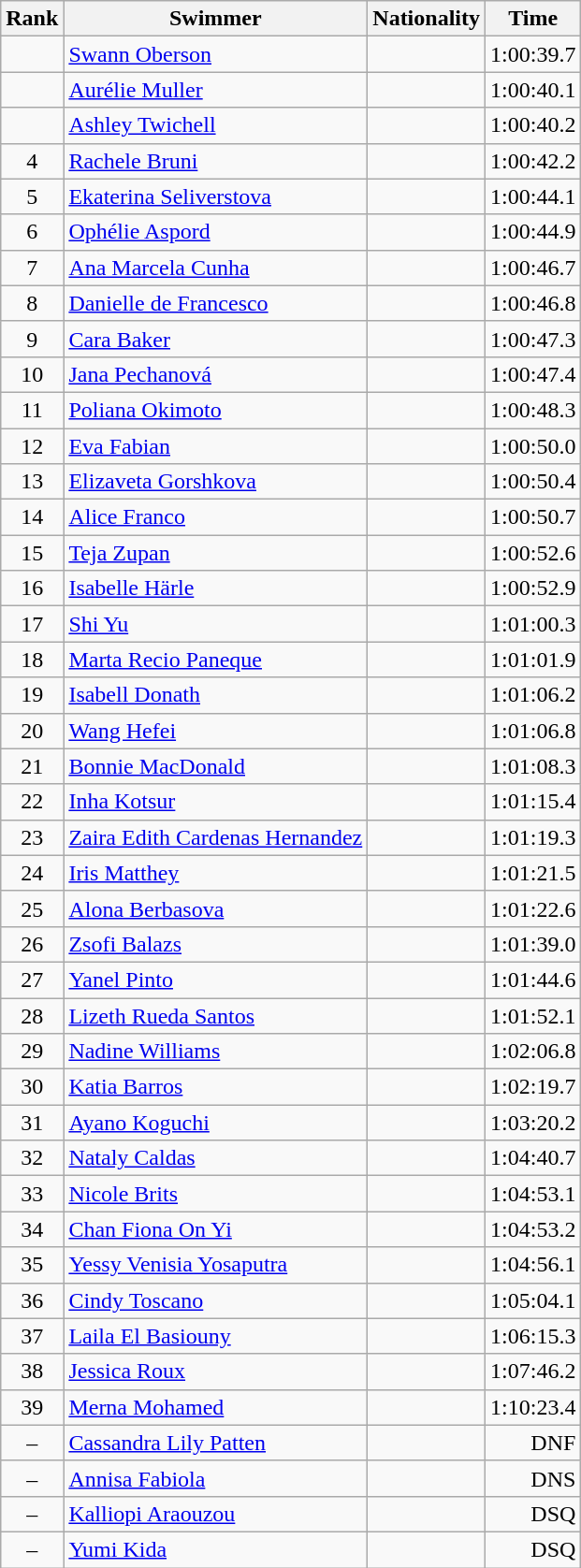<table class="wikitable" border="1" style="text-align:center">
<tr>
<th>Rank</th>
<th>Swimmer</th>
<th>Nationality</th>
<th>Time</th>
</tr>
<tr>
<td></td>
<td align=left><a href='#'>Swann Oberson</a></td>
<td align=left></td>
<td align=right>1:00:39.7</td>
</tr>
<tr>
<td></td>
<td align=left><a href='#'>Aurélie Muller</a></td>
<td align=left></td>
<td align=right>1:00:40.1</td>
</tr>
<tr>
<td></td>
<td align=left><a href='#'>Ashley Twichell</a></td>
<td align=left></td>
<td align=right>1:00:40.2</td>
</tr>
<tr>
<td>4</td>
<td align=left><a href='#'>Rachele Bruni</a></td>
<td align=left></td>
<td align=right>1:00:42.2</td>
</tr>
<tr>
<td>5</td>
<td align=left><a href='#'>Ekaterina Seliverstova</a></td>
<td align=left></td>
<td align=right>1:00:44.1</td>
</tr>
<tr>
<td>6</td>
<td align=left><a href='#'>Ophélie Aspord</a></td>
<td align=left></td>
<td align=right>1:00:44.9</td>
</tr>
<tr>
<td>7</td>
<td align=left><a href='#'>Ana Marcela Cunha</a></td>
<td align=left></td>
<td align=right>1:00:46.7</td>
</tr>
<tr>
<td>8</td>
<td align=left><a href='#'>Danielle de Francesco</a></td>
<td align=left></td>
<td align=right>1:00:46.8</td>
</tr>
<tr>
<td>9</td>
<td align=left><a href='#'>Cara Baker</a></td>
<td align=left></td>
<td align=right>1:00:47.3</td>
</tr>
<tr>
<td>10</td>
<td align=left><a href='#'>Jana Pechanová</a></td>
<td align=left></td>
<td align=right>1:00:47.4</td>
</tr>
<tr>
<td>11</td>
<td align=left><a href='#'>Poliana Okimoto</a></td>
<td align=left></td>
<td align=right>1:00:48.3</td>
</tr>
<tr>
<td>12</td>
<td align=left><a href='#'>Eva Fabian</a></td>
<td align=left></td>
<td align=right>1:00:50.0</td>
</tr>
<tr>
<td>13</td>
<td align=left><a href='#'>Elizaveta Gorshkova</a></td>
<td align=left></td>
<td align=right>1:00:50.4</td>
</tr>
<tr>
<td>14</td>
<td align=left><a href='#'>Alice Franco</a></td>
<td align=left></td>
<td align=right>1:00:50.7</td>
</tr>
<tr>
<td>15</td>
<td align=left><a href='#'>Teja Zupan</a></td>
<td align=left></td>
<td align=right>1:00:52.6</td>
</tr>
<tr>
<td>16</td>
<td align=left><a href='#'>Isabelle Härle</a></td>
<td align=left></td>
<td align=right>1:00:52.9</td>
</tr>
<tr>
<td>17</td>
<td align=left><a href='#'>Shi Yu</a></td>
<td align=left></td>
<td align=right>1:01:00.3</td>
</tr>
<tr>
<td>18</td>
<td align=left><a href='#'>Marta Recio Paneque</a></td>
<td align=left></td>
<td align=right>1:01:01.9</td>
</tr>
<tr>
<td>19</td>
<td align=left><a href='#'>Isabell Donath</a></td>
<td align=left></td>
<td align=right>1:01:06.2</td>
</tr>
<tr>
<td>20</td>
<td align=left><a href='#'>Wang Hefei</a></td>
<td align=left></td>
<td align=right>1:01:06.8</td>
</tr>
<tr>
<td>21</td>
<td align=left><a href='#'>Bonnie MacDonald</a></td>
<td align=left></td>
<td align=right>1:01:08.3</td>
</tr>
<tr>
<td>22</td>
<td align=left><a href='#'>Inha Kotsur</a></td>
<td align=left></td>
<td align=right>1:01:15.4</td>
</tr>
<tr>
<td>23</td>
<td align=left><a href='#'>Zaira Edith Cardenas Hernandez</a></td>
<td align=left></td>
<td align=right>1:01:19.3</td>
</tr>
<tr>
<td>24</td>
<td align=left><a href='#'>Iris Matthey</a></td>
<td align=left></td>
<td align=right>1:01:21.5</td>
</tr>
<tr>
<td>25</td>
<td align=left><a href='#'>Alona Berbasova</a></td>
<td align=left></td>
<td align=right>1:01:22.6</td>
</tr>
<tr>
<td>26</td>
<td align=left><a href='#'>Zsofi Balazs</a></td>
<td align=left></td>
<td align=right>1:01:39.0</td>
</tr>
<tr>
<td>27</td>
<td align=left><a href='#'>Yanel Pinto</a></td>
<td align=left></td>
<td align=right>1:01:44.6</td>
</tr>
<tr>
<td>28</td>
<td align=left><a href='#'>Lizeth Rueda Santos</a></td>
<td align=left></td>
<td align=right>1:01:52.1</td>
</tr>
<tr>
<td>29</td>
<td align=left><a href='#'>Nadine Williams</a></td>
<td align=left></td>
<td align=right>1:02:06.8</td>
</tr>
<tr>
<td>30</td>
<td align=left><a href='#'>Katia Barros</a></td>
<td align=left></td>
<td align=right>1:02:19.7</td>
</tr>
<tr>
<td>31</td>
<td align=left><a href='#'>Ayano Koguchi</a></td>
<td align=left></td>
<td align=right>1:03:20.2</td>
</tr>
<tr>
<td>32</td>
<td align=left><a href='#'>Nataly Caldas</a></td>
<td align=left></td>
<td align=right>1:04:40.7</td>
</tr>
<tr>
<td>33</td>
<td align=left><a href='#'>Nicole Brits</a></td>
<td align=left></td>
<td align=right>1:04:53.1</td>
</tr>
<tr>
<td>34</td>
<td align=left><a href='#'>Chan Fiona On Yi</a></td>
<td align=left></td>
<td align=right>1:04:53.2</td>
</tr>
<tr>
<td>35</td>
<td align=left><a href='#'>Yessy Venisia Yosaputra</a></td>
<td align=left></td>
<td align=right>1:04:56.1</td>
</tr>
<tr>
<td>36</td>
<td align=left><a href='#'>Cindy Toscano</a></td>
<td align=left></td>
<td align=right>1:05:04.1</td>
</tr>
<tr>
<td>37</td>
<td align=left><a href='#'>Laila El Basiouny</a></td>
<td align=left></td>
<td align=right>1:06:15.3</td>
</tr>
<tr>
<td>38</td>
<td align=left><a href='#'>Jessica Roux</a></td>
<td align=left></td>
<td align=right>1:07:46.2</td>
</tr>
<tr>
<td>39</td>
<td align=left><a href='#'>Merna Mohamed</a></td>
<td align=left></td>
<td align=right>1:10:23.4</td>
</tr>
<tr>
<td>–</td>
<td align=left><a href='#'>Cassandra Lily Patten</a></td>
<td align=left></td>
<td align=right>DNF</td>
</tr>
<tr>
<td>–</td>
<td align=left><a href='#'>Annisa Fabiola</a></td>
<td align=left></td>
<td align=right>DNS</td>
</tr>
<tr>
<td>–</td>
<td align=left><a href='#'>Kalliopi Araouzou</a></td>
<td align=left></td>
<td align=right>DSQ</td>
</tr>
<tr>
<td>–</td>
<td align=left><a href='#'>Yumi Kida</a></td>
<td align=left></td>
<td align=right>DSQ</td>
</tr>
</table>
